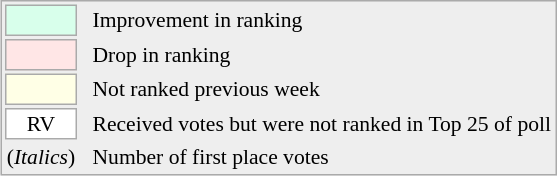<table align=right style="font-size:90%; border:1px solid #aaaaaa; white-space:nowrap; background:#eeeeee;">
<tr>
<td style="background:#d8ffeb; width:20px; border:1px solid #aaaaaa;"> </td>
<td rowspan=5> </td>
<td>Improvement in ranking</td>
</tr>
<tr>
<td style="background:#ffe6e6; width:20px; border:1px solid #aaaaaa;"> </td>
<td>Drop in ranking</td>
</tr>
<tr>
<td style="background:#ffffe6; width:20px; border:1px solid #aaaaaa;"> </td>
<td>Not ranked previous week</td>
</tr>
<tr>
<td align=center style="width:20px; border:1px solid #aaaaaa; background:white;">RV</td>
<td>Received votes but were not ranked in Top 25 of poll</td>
</tr>
<tr>
<td>(<em>Italics</em>)</td>
<td>Number of first place votes</td>
</tr>
</table>
